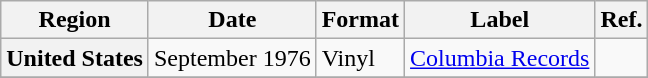<table class="wikitable plainrowheaders">
<tr>
<th scope="col">Region</th>
<th scope="col">Date</th>
<th scope="col">Format</th>
<th scope="col">Label</th>
<th scope="col">Ref.</th>
</tr>
<tr>
<th scope="row">United States</th>
<td>September 1976</td>
<td>Vinyl</td>
<td><a href='#'>Columbia Records</a></td>
<td></td>
</tr>
<tr>
</tr>
</table>
